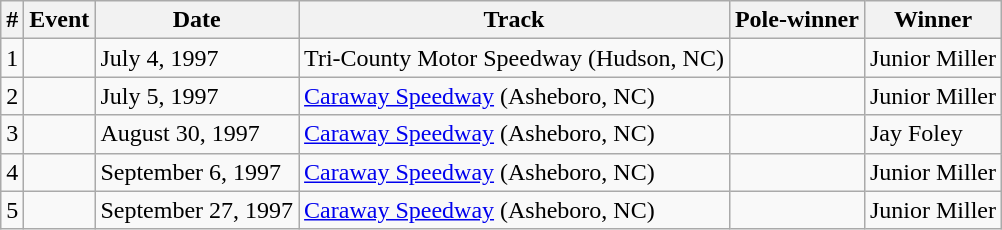<table class="wikitable">
<tr>
<th>#</th>
<th>Event</th>
<th>Date</th>
<th>Track</th>
<th>Pole-winner</th>
<th>Winner</th>
</tr>
<tr>
<td>1</td>
<td></td>
<td>July 4, 1997</td>
<td>Tri-County Motor Speedway (Hudson, NC)</td>
<td></td>
<td>Junior Miller</td>
</tr>
<tr>
<td>2</td>
<td></td>
<td>July 5, 1997</td>
<td><a href='#'>Caraway Speedway</a> (Asheboro, NC)</td>
<td></td>
<td>Junior Miller</td>
</tr>
<tr>
<td>3</td>
<td></td>
<td>August 30, 1997</td>
<td><a href='#'>Caraway Speedway</a> (Asheboro, NC)</td>
<td></td>
<td>Jay Foley</td>
</tr>
<tr>
<td>4</td>
<td></td>
<td>September 6, 1997</td>
<td><a href='#'>Caraway Speedway</a> (Asheboro, NC)</td>
<td></td>
<td>Junior Miller</td>
</tr>
<tr>
<td>5</td>
<td></td>
<td>September 27, 1997</td>
<td><a href='#'>Caraway Speedway</a> (Asheboro, NC)</td>
<td></td>
<td>Junior Miller</td>
</tr>
</table>
